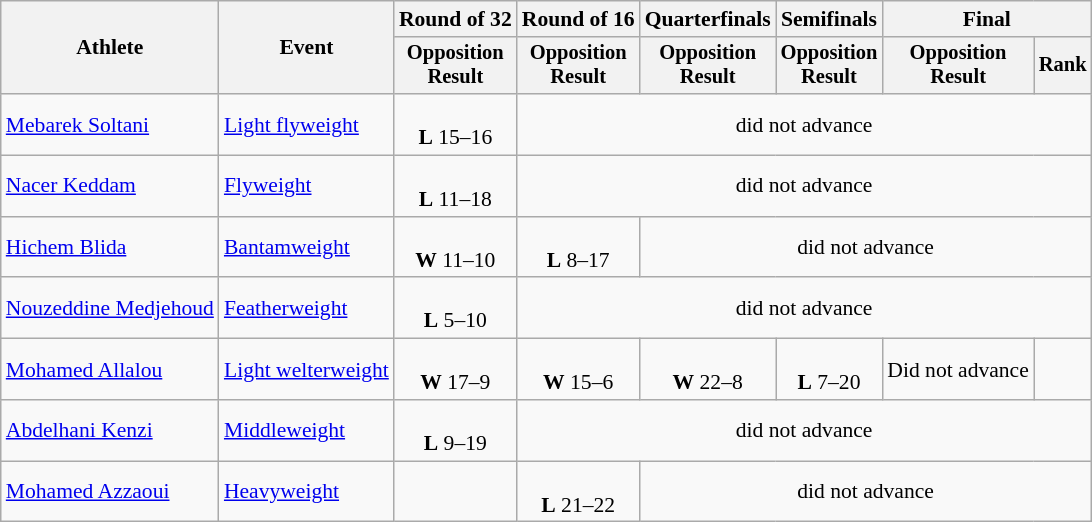<table class="wikitable" style="font-size:90%">
<tr>
<th rowspan="2">Athlete</th>
<th rowspan="2">Event</th>
<th>Round of 32</th>
<th>Round of 16</th>
<th>Quarterfinals</th>
<th>Semifinals</th>
<th colspan=2>Final</th>
</tr>
<tr style="font-size:95%">
<th>Opposition<br>Result</th>
<th>Opposition<br>Result</th>
<th>Opposition<br>Result</th>
<th>Opposition<br>Result</th>
<th>Opposition<br>Result</th>
<th>Rank</th>
</tr>
<tr align=center>
<td align=left><a href='#'>Mebarek Soltani</a></td>
<td align=left><a href='#'>Light flyweight</a></td>
<td><br><strong>L</strong> 15–16</td>
<td colspan=5>did not advance</td>
</tr>
<tr align=center>
<td align=left><a href='#'>Nacer Keddam</a></td>
<td align=left><a href='#'>Flyweight</a></td>
<td><br><strong>L</strong> 11–18</td>
<td colspan=5>did not advance</td>
</tr>
<tr align=center>
<td align=left><a href='#'>Hichem Blida</a></td>
<td align=left><a href='#'>Bantamweight</a></td>
<td><br><strong>W</strong> 11–10</td>
<td><br><strong>L</strong> 8–17</td>
<td colspan=4>did not advance</td>
</tr>
<tr align=center>
<td align=left><a href='#'>Nouzeddine Medjehoud</a></td>
<td align=left><a href='#'>Featherweight</a></td>
<td><br><strong>L</strong> 5–10</td>
<td colspan=5>did not advance</td>
</tr>
<tr align=center>
<td align=left><a href='#'>Mohamed Allalou</a></td>
<td align=left><a href='#'>Light welterweight</a></td>
<td><br><strong>W</strong> 17–9</td>
<td><br><strong>W</strong> 15–6</td>
<td><br><strong>W</strong> 22–8</td>
<td><br><strong>L</strong> 7–20</td>
<td>Did not advance</td>
<td></td>
</tr>
<tr align=center>
<td align=left><a href='#'>Abdelhani Kenzi</a></td>
<td align=left><a href='#'>Middleweight</a></td>
<td><br><strong>L</strong> 9–19</td>
<td colspan=5>did not advance</td>
</tr>
<tr align=center>
<td align=left><a href='#'>Mohamed Azzaoui</a></td>
<td align=left><a href='#'>Heavyweight</a></td>
<td></td>
<td><br><strong>L</strong> 21–22</td>
<td colspan=4>did not advance</td>
</tr>
</table>
